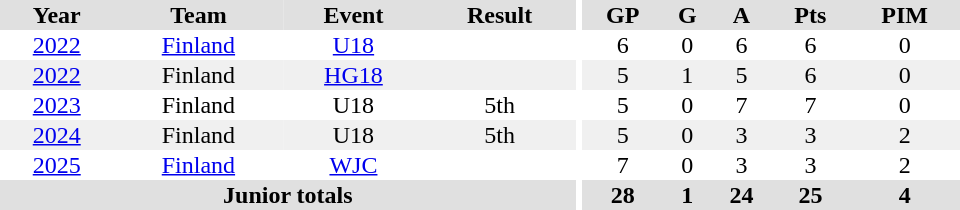<table border="0" cellpadding="1" cellspacing="0" ID="Table3" style="text-align:center; width:40em;">
<tr bgcolor="#e0e0e0">
<th>Year</th>
<th>Team</th>
<th>Event</th>
<th>Result</th>
<th rowspan="99" bgcolor="#ffffff"></th>
<th>GP</th>
<th>G</th>
<th>A</th>
<th>Pts</th>
<th>PIM</th>
</tr>
<tr>
<td><a href='#'>2022</a></td>
<td><a href='#'>Finland</a></td>
<td><a href='#'>U18</a></td>
<td></td>
<td>6</td>
<td>0</td>
<td>6</td>
<td>6</td>
<td>0</td>
</tr>
<tr bgcolor="#f0f0f0">
<td><a href='#'>2022</a></td>
<td>Finland</td>
<td><a href='#'>HG18</a></td>
<td></td>
<td>5</td>
<td>1</td>
<td>5</td>
<td>6</td>
<td>0</td>
</tr>
<tr>
<td><a href='#'>2023</a></td>
<td>Finland</td>
<td>U18</td>
<td>5th</td>
<td>5</td>
<td>0</td>
<td>7</td>
<td>7</td>
<td>0</td>
</tr>
<tr bgcolor="f0f0f0">
<td><a href='#'>2024</a></td>
<td>Finland</td>
<td>U18</td>
<td>5th</td>
<td>5</td>
<td>0</td>
<td>3</td>
<td>3</td>
<td>2</td>
</tr>
<tr>
<td><a href='#'>2025</a></td>
<td><a href='#'>Finland</a></td>
<td><a href='#'>WJC</a></td>
<td></td>
<td>7</td>
<td>0</td>
<td>3</td>
<td>3</td>
<td>2</td>
</tr>
<tr bgcolor="#e0e0e0">
<th colspan="4">Junior totals</th>
<th>28</th>
<th>1</th>
<th>24</th>
<th>25</th>
<th>4</th>
</tr>
</table>
